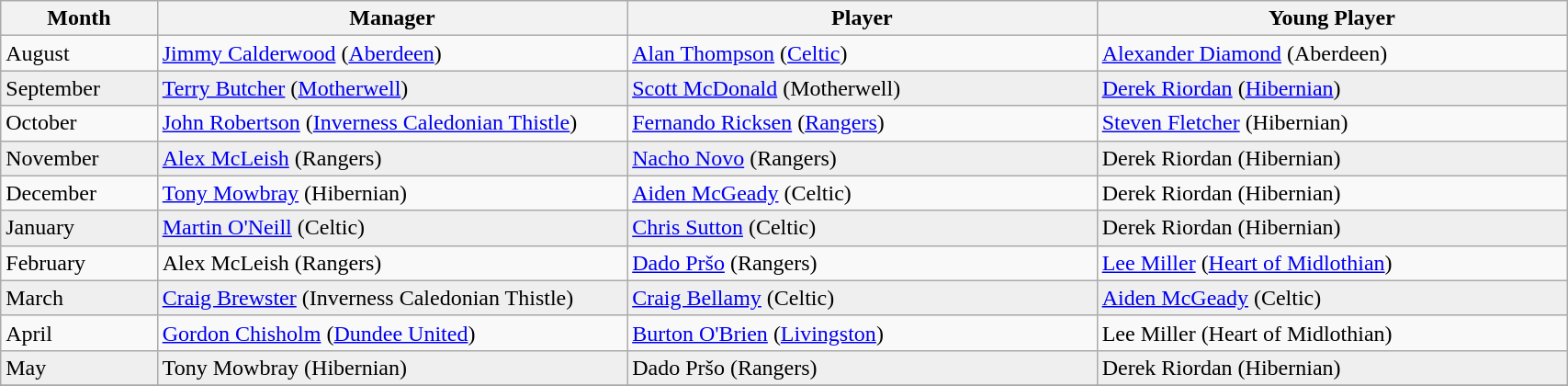<table class="wikitable" style="width: 90%">
<tr>
<th style="width: 10%">Month</th>
<th style="width: 30%">Manager</th>
<th style="width: 30%">Player</th>
<th style="width: 30%">Young Player</th>
</tr>
<tr>
<td>August</td>
<td><a href='#'>Jimmy Calderwood</a> (<a href='#'>Aberdeen</a>)</td>
<td><a href='#'>Alan Thompson</a> (<a href='#'>Celtic</a>)</td>
<td><a href='#'>Alexander Diamond</a> (Aberdeen)</td>
</tr>
<tr style="background-color: #efefef">
<td>September</td>
<td><a href='#'>Terry Butcher</a> (<a href='#'>Motherwell</a>)</td>
<td><a href='#'>Scott McDonald</a> (Motherwell)</td>
<td><a href='#'>Derek Riordan</a> (<a href='#'>Hibernian</a>)</td>
</tr>
<tr>
<td>October</td>
<td><a href='#'>John Robertson</a> (<a href='#'>Inverness Caledonian Thistle</a>)</td>
<td><a href='#'>Fernando Ricksen</a> (<a href='#'>Rangers</a>)</td>
<td><a href='#'>Steven Fletcher</a> (Hibernian)</td>
</tr>
<tr style="background-color: #efefef">
<td>November</td>
<td><a href='#'>Alex McLeish</a> (Rangers)</td>
<td><a href='#'>Nacho Novo</a> (Rangers)</td>
<td>Derek Riordan (Hibernian)</td>
</tr>
<tr>
<td>December</td>
<td><a href='#'>Tony Mowbray</a> (Hibernian)</td>
<td><a href='#'>Aiden McGeady</a> (Celtic)</td>
<td>Derek Riordan (Hibernian)</td>
</tr>
<tr style="background-color: #efefef">
<td>January</td>
<td><a href='#'>Martin O'Neill</a> (Celtic)</td>
<td><a href='#'>Chris Sutton</a> (Celtic)</td>
<td>Derek Riordan (Hibernian)</td>
</tr>
<tr>
<td>February</td>
<td>Alex McLeish (Rangers)</td>
<td><a href='#'>Dado Pršo</a> (Rangers)</td>
<td><a href='#'>Lee Miller</a> (<a href='#'>Heart of Midlothian</a>)</td>
</tr>
<tr style="background-color: #efefef">
<td>March</td>
<td><a href='#'>Craig Brewster</a> (Inverness Caledonian Thistle)</td>
<td><a href='#'>Craig Bellamy</a> (Celtic)</td>
<td><a href='#'>Aiden McGeady</a> (Celtic)</td>
</tr>
<tr>
<td>April</td>
<td><a href='#'>Gordon Chisholm</a> (<a href='#'>Dundee United</a>)</td>
<td><a href='#'>Burton O'Brien</a> (<a href='#'>Livingston</a>)</td>
<td>Lee Miller (Heart of Midlothian)</td>
</tr>
<tr style="background-color: #efefef">
<td>May</td>
<td>Tony Mowbray (Hibernian)</td>
<td>Dado Pršo (Rangers)</td>
<td>Derek Riordan (Hibernian)</td>
</tr>
<tr>
</tr>
</table>
